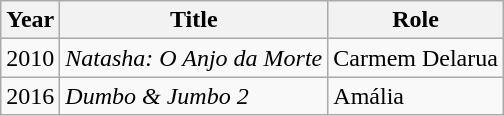<table class="wikitable sortable">
<tr>
<th>Year</th>
<th>Title</th>
<th>Role</th>
</tr>
<tr>
<td>2010</td>
<td><em>Natasha: O Anjo da Morte</em></td>
<td>Carmem Delarua</td>
</tr>
<tr>
<td>2016</td>
<td><em>Dumbo & Jumbo 2</em></td>
<td>Amália</td>
</tr>
</table>
